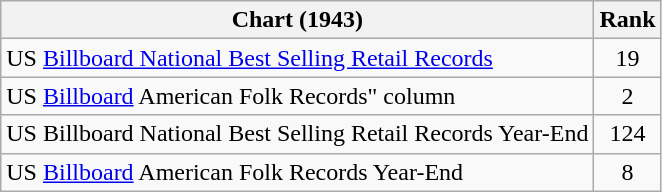<table class="wikitable">
<tr>
<th>Chart (1943)</th>
<th style="text-align:center;">Rank</th>
</tr>
<tr>
<td>US <a href='#'>Billboard National Best Selling Retail Records</a></td>
<td align="center">19</td>
</tr>
<tr>
<td>US <a href='#'>Billboard</a> American Folk Records" column</td>
<td align="center">2</td>
</tr>
<tr>
<td>US Billboard National Best Selling Retail Records Year-End</td>
<td align="center">124</td>
</tr>
<tr>
<td>US <a href='#'>Billboard</a> American Folk Records Year-End</td>
<td align="center">8</td>
</tr>
</table>
